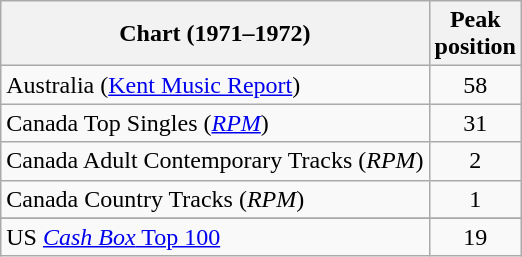<table class="wikitable sortable">
<tr>
<th>Chart (1971–1972)</th>
<th>Peak<br>position</th>
</tr>
<tr>
<td>Australia (<a href='#'>Kent Music Report</a>)</td>
<td style="text-align:center;">58</td>
</tr>
<tr>
<td>Canada Top Singles (<em><a href='#'>RPM</a></em>)</td>
<td align="center">31</td>
</tr>
<tr>
<td>Canada Adult Contemporary Tracks (<em>RPM</em>)</td>
<td align="center">2</td>
</tr>
<tr>
<td>Canada Country Tracks (<em>RPM</em>)</td>
<td align="center">1</td>
</tr>
<tr>
</tr>
<tr>
</tr>
<tr>
</tr>
<tr>
<td>US <a href='#'><em>Cash Box</em> Top 100</a></td>
<td align="center">19</td>
</tr>
</table>
